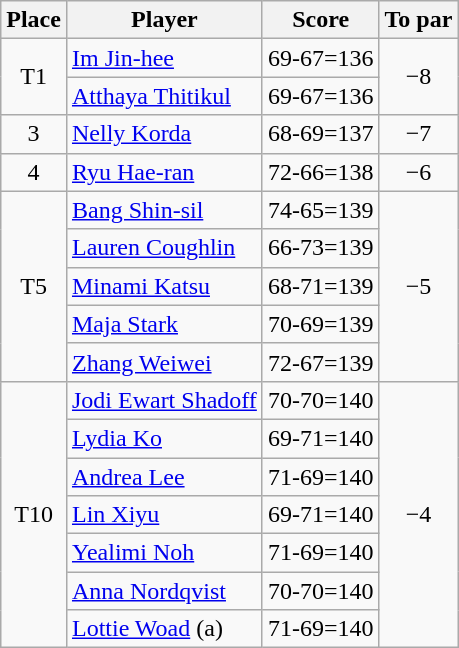<table class="wikitable">
<tr>
<th>Place</th>
<th>Player</th>
<th>Score</th>
<th>To par</th>
</tr>
<tr>
<td rowspan=2 align=center>T1</td>
<td> <a href='#'>Im Jin-hee</a></td>
<td>69-67=136</td>
<td rowspan=2  align=center>−8</td>
</tr>
<tr>
<td> <a href='#'>Atthaya Thitikul</a></td>
<td>69-67=136</td>
</tr>
<tr>
<td align=center>3</td>
<td> <a href='#'>Nelly Korda</a></td>
<td>68-69=137</td>
<td align=center>−7</td>
</tr>
<tr>
<td align=center>4</td>
<td> <a href='#'>Ryu Hae-ran</a></td>
<td>72-66=138</td>
<td align=center>−6</td>
</tr>
<tr>
<td rowspan=5 align=center>T5</td>
<td> <a href='#'>Bang Shin-sil</a></td>
<td>74-65=139</td>
<td rowspan=5  align=center>−5</td>
</tr>
<tr>
<td> <a href='#'>Lauren Coughlin</a></td>
<td>66-73=139</td>
</tr>
<tr>
<td> <a href='#'>Minami Katsu</a></td>
<td>68-71=139</td>
</tr>
<tr>
<td> <a href='#'>Maja Stark</a></td>
<td>70-69=139</td>
</tr>
<tr>
<td> <a href='#'>Zhang Weiwei</a></td>
<td>72-67=139</td>
</tr>
<tr>
<td rowspan=7 align=center>T10</td>
<td> <a href='#'>Jodi Ewart Shadoff</a></td>
<td>70-70=140</td>
<td rowspan=7  align=center>−4</td>
</tr>
<tr>
<td> <a href='#'>Lydia Ko</a></td>
<td>69-71=140</td>
</tr>
<tr>
<td> <a href='#'>Andrea Lee</a></td>
<td>71-69=140</td>
</tr>
<tr>
<td> <a href='#'>Lin Xiyu</a></td>
<td>69-71=140</td>
</tr>
<tr>
<td> <a href='#'>Yealimi Noh</a></td>
<td>71-69=140</td>
</tr>
<tr>
<td> <a href='#'>Anna Nordqvist</a></td>
<td>70-70=140</td>
</tr>
<tr>
<td> <a href='#'>Lottie Woad</a> (a)</td>
<td>71-69=140</td>
</tr>
</table>
